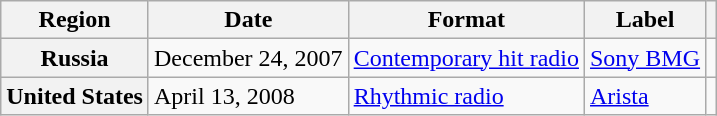<table class="wikitable plainrowheaders">
<tr>
<th scope="col">Region</th>
<th scope="col">Date</th>
<th scope="col">Format</th>
<th scope="col">Label</th>
<th scope="col"></th>
</tr>
<tr>
<th scope="row">Russia</th>
<td>December 24, 2007</td>
<td><a href='#'>Contemporary hit radio</a></td>
<td><a href='#'>Sony BMG</a></td>
<td></td>
</tr>
<tr>
<th scope="row">United States</th>
<td>April 13, 2008</td>
<td><a href='#'>Rhythmic radio</a></td>
<td><a href='#'>Arista</a></td>
<td></td>
</tr>
</table>
